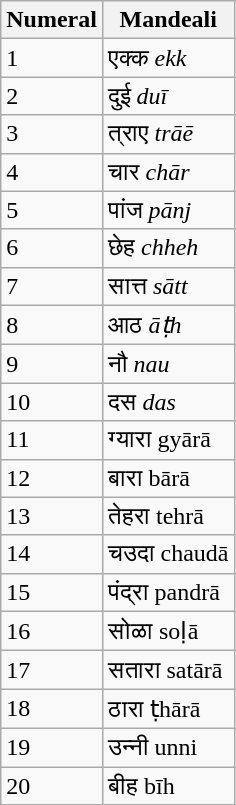<table class="wikitable">
<tr>
<th>Numeral</th>
<th>Mandeali</th>
</tr>
<tr>
<td>1</td>
<td>एक्क <em>ekk</em></td>
</tr>
<tr>
<td>2</td>
<td>दुई <em>duī</em></td>
</tr>
<tr>
<td>3</td>
<td>त्राए <em>trāē</em></td>
</tr>
<tr>
<td>4</td>
<td>चार <em>chār</em></td>
</tr>
<tr>
<td>5</td>
<td>पांज <em>pānj</em></td>
</tr>
<tr>
<td>6</td>
<td>छेह <em>chheh</em></td>
</tr>
<tr>
<td>7</td>
<td>सात्त <em>sātt</em></td>
</tr>
<tr>
<td>8</td>
<td>आठ <em>āṭh</em></td>
</tr>
<tr>
<td>9</td>
<td>नौ <em>nau</em></td>
</tr>
<tr>
<td>10</td>
<td>दस <em>das</em></td>
</tr>
<tr>
<td>11</td>
<td>ग्यारा gyārā</td>
</tr>
<tr>
<td>12</td>
<td>बारा bārā</td>
</tr>
<tr>
<td>13</td>
<td>तेहरा tehrā</td>
</tr>
<tr>
<td>14</td>
<td>चउदा chaudā</td>
</tr>
<tr>
<td>15</td>
<td>पंद्रा pandrā</td>
</tr>
<tr>
<td>16</td>
<td>सोळा soḷā</td>
</tr>
<tr>
<td>17</td>
<td>सतारा satārā</td>
</tr>
<tr>
<td>18</td>
<td>ठारा ṭhārā</td>
</tr>
<tr>
<td>19</td>
<td>उन्नी unni</td>
</tr>
<tr>
<td>20</td>
<td>बीह bīh</td>
</tr>
</table>
